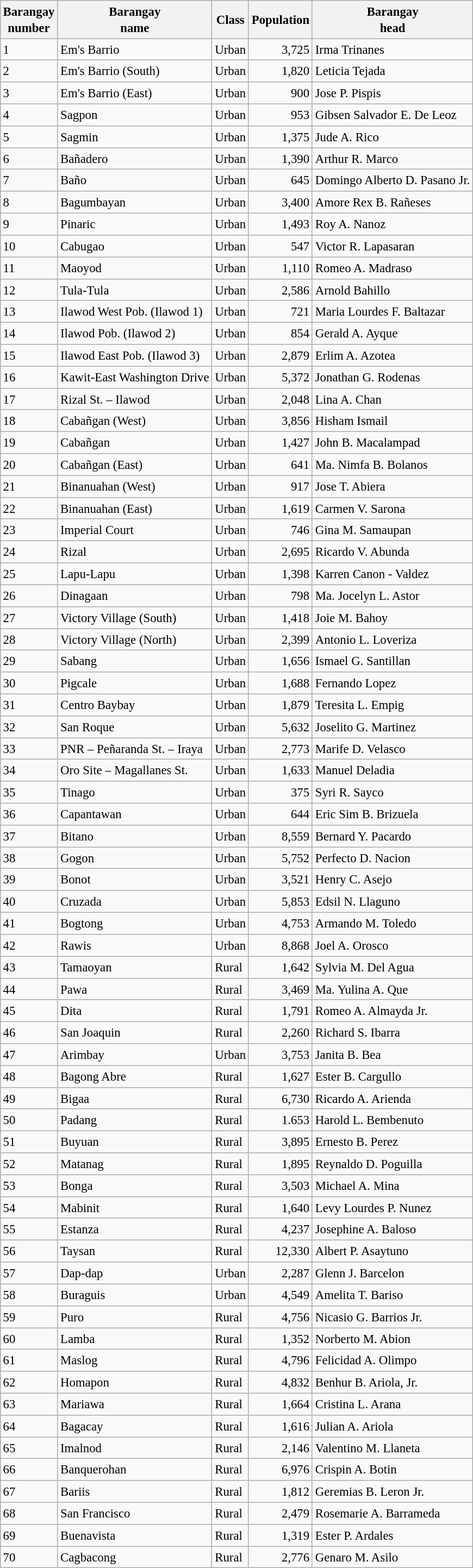<table class="wikitable sortable collapsible collapsed" style="margin:auto; font-size:95%; line-height:130%;">
<tr>
<th data-sort-type="number">Barangay<br>number</th>
<th>Barangay<br>name</th>
<th>Class</th>
<th>Population<br></th>
<th>Barangay<br>head</th>
</tr>
<tr>
<td>1</td>
<td>Em's Barrio</td>
<td>Urban</td>
<td style="text-align:right;">3,725</td>
<td>Irma Trinanes</td>
</tr>
<tr>
<td>2</td>
<td>Em's Barrio (South)</td>
<td>Urban</td>
<td style="text-align:right;">1,820</td>
<td>Leticia Tejada</td>
</tr>
<tr>
<td>3</td>
<td>Em's Barrio (East)</td>
<td>Urban</td>
<td style="text-align:right;">900</td>
<td>Jose P. Pispis</td>
</tr>
<tr>
<td>4</td>
<td>Sagpon</td>
<td>Urban</td>
<td style="text-align:right;">953</td>
<td>Gibsen Salvador E. De Leoz</td>
</tr>
<tr>
<td>5</td>
<td>Sagmin</td>
<td>Urban</td>
<td style="text-align:right;">1,375</td>
<td>Jude A. Rico</td>
</tr>
<tr>
<td>6</td>
<td>Bañadero</td>
<td>Urban</td>
<td style="text-align:right;">1,390</td>
<td>Arthur R. Marco</td>
</tr>
<tr>
<td>7</td>
<td>Baño</td>
<td>Urban</td>
<td style="text-align:right;">645</td>
<td>Domingo Alberto D. Pasano Jr.</td>
</tr>
<tr>
<td>8</td>
<td>Bagumbayan</td>
<td>Urban</td>
<td style="text-align:right;">3,400</td>
<td>Amore Rex B. Rañeses</td>
</tr>
<tr>
<td>9</td>
<td>Pinaric</td>
<td>Urban</td>
<td style="text-align:right;">1,493</td>
<td>Roy A. Nanoz</td>
</tr>
<tr>
<td>10</td>
<td>Cabugao</td>
<td>Urban</td>
<td style="text-align:right;">547</td>
<td>Victor R. Lapasaran</td>
</tr>
<tr>
<td>11</td>
<td>Maoyod</td>
<td>Urban</td>
<td style="text-align:right;">1,110</td>
<td>Romeo A. Madraso</td>
</tr>
<tr>
<td>12</td>
<td>Tula-Tula</td>
<td>Urban</td>
<td style="text-align:right;">2,586</td>
<td>Arnold Bahillo</td>
</tr>
<tr>
<td>13</td>
<td>Ilawod West Pob. (Ilawod 1)</td>
<td>Urban</td>
<td style="text-align:right;">721</td>
<td>Maria Lourdes F. Baltazar</td>
</tr>
<tr>
<td>14</td>
<td>Ilawod Pob. (Ilawod 2)</td>
<td>Urban</td>
<td style="text-align:right;">854</td>
<td>Gerald A. Ayque</td>
</tr>
<tr>
<td>15</td>
<td>Ilawod East Pob. (Ilawod 3)</td>
<td>Urban</td>
<td style="text-align:right;">2,879</td>
<td>Erlim A. Azotea</td>
</tr>
<tr>
<td>16</td>
<td>Kawit-East Washington Drive</td>
<td>Urban</td>
<td style="text-align:right;">5,372</td>
<td>Jonathan G. Rodenas</td>
</tr>
<tr>
<td>17</td>
<td>Rizal St. – Ilawod</td>
<td>Urban</td>
<td style="text-align:right;">2,048</td>
<td>Lina A. Chan</td>
</tr>
<tr>
<td>18</td>
<td>Cabañgan (West)</td>
<td>Urban</td>
<td style="text-align:right;">3,856</td>
<td>Hisham Ismail</td>
</tr>
<tr>
<td>19</td>
<td>Cabañgan</td>
<td>Urban</td>
<td style="text-align:right;">1,427</td>
<td>John B. Macalampad</td>
</tr>
<tr>
<td>20</td>
<td>Cabañgan (East)</td>
<td>Urban</td>
<td style="text-align:right;">641</td>
<td>Ma. Nimfa B. Bolanos</td>
</tr>
<tr>
<td>21</td>
<td>Binanuahan (West)</td>
<td>Urban</td>
<td style="text-align:right;">917</td>
<td>Jose T. Abiera</td>
</tr>
<tr>
<td>22</td>
<td>Binanuahan (East)</td>
<td>Urban</td>
<td style="text-align:right;">1,619</td>
<td>Carmen V. Sarona</td>
</tr>
<tr>
<td>23</td>
<td>Imperial Court</td>
<td>Urban</td>
<td style="text-align:right;">746</td>
<td>Gina M. Samaupan</td>
</tr>
<tr>
<td>24</td>
<td>Rizal</td>
<td>Urban</td>
<td style="text-align:right;">2,695</td>
<td>Ricardo V. Abunda</td>
</tr>
<tr>
<td>25</td>
<td>Lapu-Lapu</td>
<td>Urban</td>
<td style="text-align:right;">1,398</td>
<td>Karren Canon - Valdez</td>
</tr>
<tr>
<td>26</td>
<td>Dinagaan</td>
<td>Urban</td>
<td style="text-align:right;">798</td>
<td>Ma. Jocelyn L. Astor</td>
</tr>
<tr>
<td>27</td>
<td>Victory Village (South)</td>
<td>Urban</td>
<td style="text-align:right;">1,418</td>
<td>Joie M. Bahoy</td>
</tr>
<tr>
<td>28</td>
<td>Victory Village (North)</td>
<td>Urban</td>
<td style="text-align:right;">2,399</td>
<td>Antonio L. Loveriza</td>
</tr>
<tr>
<td>29</td>
<td>Sabang</td>
<td>Urban</td>
<td style="text-align:right;">1,656</td>
<td>Ismael G. Santillan</td>
</tr>
<tr>
<td>30</td>
<td>Pigcale</td>
<td>Urban</td>
<td style="text-align:right;">1,688</td>
<td>Fernando Lopez</td>
</tr>
<tr>
<td>31</td>
<td>Centro Baybay</td>
<td>Urban</td>
<td style="text-align:right;">1,879</td>
<td>Teresita L. Empig</td>
</tr>
<tr>
<td>32</td>
<td>San Roque</td>
<td>Urban</td>
<td style="text-align:right;">5,632</td>
<td>Joselito G. Martinez</td>
</tr>
<tr>
<td>33</td>
<td>PNR – Peñaranda St. – Iraya</td>
<td>Urban</td>
<td style="text-align:right;">2,773</td>
<td>Marife D. Velasco</td>
</tr>
<tr>
<td>34</td>
<td>Oro Site – Magallanes St.</td>
<td>Urban</td>
<td style="text-align:right;">1,633</td>
<td>Manuel Deladia</td>
</tr>
<tr>
<td>35</td>
<td>Tinago</td>
<td>Urban</td>
<td style="text-align:right;">375</td>
<td>Syri R. Sayco</td>
</tr>
<tr>
<td>36</td>
<td>Capantawan</td>
<td>Urban</td>
<td style="text-align:right;">644</td>
<td>Eric Sim B. Brizuela</td>
</tr>
<tr>
<td>37</td>
<td>Bitano</td>
<td>Urban</td>
<td style="text-align:right;">8,559</td>
<td>Bernard Y. Pacardo</td>
</tr>
<tr>
<td>38</td>
<td>Gogon</td>
<td>Urban</td>
<td style="text-align:right;">5,752</td>
<td>Perfecto D. Nacion</td>
</tr>
<tr>
<td>39</td>
<td>Bonot</td>
<td>Urban</td>
<td style="text-align:right;">3,521</td>
<td>Henry C. Asejo</td>
</tr>
<tr>
<td>40</td>
<td>Cruzada</td>
<td>Urban</td>
<td style="text-align:right;">5,853</td>
<td>Edsil N. Llaguno</td>
</tr>
<tr>
<td>41</td>
<td>Bogtong</td>
<td>Urban</td>
<td style="text-align:right;">4,753</td>
<td>Armando M. Toledo</td>
</tr>
<tr>
<td>42</td>
<td>Rawis</td>
<td>Urban</td>
<td style="text-align:right;">8,868</td>
<td>Joel A. Orosco</td>
</tr>
<tr>
<td>43</td>
<td>Tamaoyan</td>
<td>Rural</td>
<td style="text-align:right;">1,642</td>
<td>Sylvia M. Del Agua</td>
</tr>
<tr>
<td>44</td>
<td>Pawa</td>
<td>Rural</td>
<td style="text-align:right;">3,469</td>
<td>Ma. Yulina A. Que</td>
</tr>
<tr>
<td>45</td>
<td>Dita</td>
<td>Rural</td>
<td style="text-align:right;">1,791</td>
<td>Romeo A. Almayda Jr.</td>
</tr>
<tr>
<td>46</td>
<td>San Joaquin</td>
<td>Rural</td>
<td style="text-align:right;">2,260</td>
<td>Richard S. Ibarra</td>
</tr>
<tr>
<td>47</td>
<td>Arimbay</td>
<td>Urban</td>
<td style="text-align:right;">3,753</td>
<td>Janita B. Bea</td>
</tr>
<tr>
<td>48</td>
<td>Bagong Abre</td>
<td>Rural</td>
<td style="text-align:right;">1,627</td>
<td>Ester B. Cargullo</td>
</tr>
<tr>
<td>49</td>
<td>Bigaa</td>
<td>Rural</td>
<td style="text-align:right;">6,730</td>
<td>Ricardo A. Arienda</td>
</tr>
<tr>
<td>50</td>
<td>Padang</td>
<td>Rural</td>
<td style="text-align:right;">1.653</td>
<td>Harold L. Bembenuto</td>
</tr>
<tr>
<td>51</td>
<td>Buyuan</td>
<td>Rural</td>
<td style="text-align:right;">3,895</td>
<td>Ernesto B. Perez</td>
</tr>
<tr>
<td>52</td>
<td>Matanag</td>
<td>Rural</td>
<td style="text-align:right;">1,895</td>
<td>Reynaldo D. Poguilla</td>
</tr>
<tr>
<td>53</td>
<td>Bonga</td>
<td>Rural</td>
<td style="text-align:right;">3,503</td>
<td>Michael A. Mina</td>
</tr>
<tr>
<td>54</td>
<td>Mabinit</td>
<td>Rural</td>
<td style="text-align:right;">1,640</td>
<td>Levy Lourdes P. Nunez</td>
</tr>
<tr>
<td>55</td>
<td>Estanza</td>
<td>Rural</td>
<td style="text-align:right;">4,237</td>
<td>Josephine A. Baloso</td>
</tr>
<tr>
<td>56</td>
<td>Taysan</td>
<td>Rural</td>
<td style="text-align:right;">12,330</td>
<td>Albert P. Asaytuno</td>
</tr>
<tr>
<td>57</td>
<td>Dap-dap</td>
<td>Urban</td>
<td style="text-align:right;">2,287</td>
<td>Glenn J. Barcelon</td>
</tr>
<tr>
<td>58</td>
<td>Buraguis</td>
<td>Urban</td>
<td style="text-align:right;">4,549</td>
<td>Amelita T. Bariso</td>
</tr>
<tr>
<td>59</td>
<td>Puro</td>
<td>Rural</td>
<td style="text-align:right;">4,756</td>
<td>Nicasio G. Barrios Jr.</td>
</tr>
<tr>
<td>60</td>
<td>Lamba</td>
<td>Rural</td>
<td style="text-align:right;">1,352</td>
<td>Norberto M. Abion</td>
</tr>
<tr>
<td>61</td>
<td>Maslog</td>
<td>Rural</td>
<td style="text-align:right;">4,796</td>
<td>Felicidad A. Olimpo</td>
</tr>
<tr>
<td>62</td>
<td>Homapon</td>
<td>Rural</td>
<td style="text-align:right;">4,832</td>
<td>Benhur B. Ariola, Jr.</td>
</tr>
<tr>
<td>63</td>
<td>Mariawa</td>
<td>Rural</td>
<td style="text-align:right;">1,664</td>
<td>Cristina L. Arana</td>
</tr>
<tr>
<td>64</td>
<td>Bagacay</td>
<td>Rural</td>
<td style="text-align:right;">1,616</td>
<td>Julian A. Ariola</td>
</tr>
<tr>
<td>65</td>
<td>Imalnod</td>
<td>Rural</td>
<td style="text-align:right;">2,146</td>
<td>Valentino M. Llaneta</td>
</tr>
<tr>
<td>66</td>
<td>Banquerohan</td>
<td>Rural</td>
<td style="text-align:right;">6,976</td>
<td>Crispin A. Botin</td>
</tr>
<tr>
<td>67</td>
<td>Bariis</td>
<td>Rural</td>
<td style="text-align:right;">1,812</td>
<td>Geremias B. Leron Jr.</td>
</tr>
<tr>
<td>68</td>
<td>San Francisco</td>
<td>Rural</td>
<td style="text-align:right;">2,479</td>
<td>Rosemarie A. Barrameda</td>
</tr>
<tr>
<td>69</td>
<td>Buenavista</td>
<td>Rural</td>
<td style="text-align:right;">1,319</td>
<td>Ester P. Ardales</td>
</tr>
<tr>
<td>70</td>
<td>Cagbacong</td>
<td>Rural</td>
<td style="text-align:right;">2,776</td>
<td>Genaro M. Asilo</td>
</tr>
</table>
